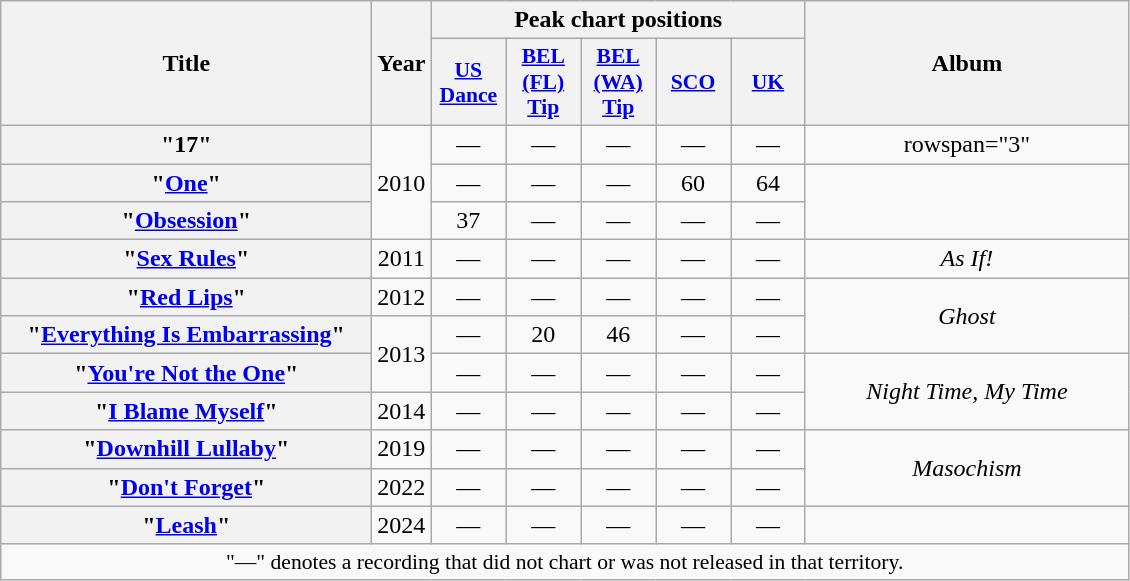<table class="wikitable plainrowheaders" style="text-align:center;">
<tr>
<th scope="col" rowspan="2" style="width:15em;">Title</th>
<th scope="col" rowspan="2" style="width:1em;">Year</th>
<th scope="col" colspan="5">Peak chart positions</th>
<th scope="col" rowspan="2" style="width:13em;">Album</th>
</tr>
<tr>
<th scope="col" style="width:3em;font-size:90%;"><a href='#'>US<br>Dance</a><br></th>
<th scope="col" style="width:3em;font-size:90%;"><a href='#'>BEL<br>(FL)<br>Tip</a><br></th>
<th scope="col" style="width:3em;font-size:90%;"><a href='#'>BEL<br>(WA)<br>Tip</a><br></th>
<th scope="col" style="width:3em;font-size:90%;"><a href='#'>SCO</a><br></th>
<th scope="col" style="width:3em;font-size:90%;"><a href='#'>UK</a><br></th>
</tr>
<tr>
<th scope="row">"17"</th>
<td rowspan="3">2010</td>
<td>—</td>
<td>—</td>
<td>—</td>
<td>—</td>
<td>—</td>
<td>rowspan="3" </td>
</tr>
<tr>
<th scope="row">"<a href='#'>One</a>"</th>
<td>—</td>
<td>—</td>
<td>—</td>
<td>60</td>
<td>64</td>
</tr>
<tr>
<th scope="row">"<a href='#'>Obsession</a>"</th>
<td>37</td>
<td>—</td>
<td>—</td>
<td>—</td>
<td>—</td>
</tr>
<tr>
<th scope="row">"<a href='#'>Sex Rules</a>"</th>
<td>2011</td>
<td>—</td>
<td>—</td>
<td>—</td>
<td>—</td>
<td>—</td>
<td><em>As If!</em></td>
</tr>
<tr>
<th scope="row">"<a href='#'>Red Lips</a>"</th>
<td>2012</td>
<td>—</td>
<td>—</td>
<td>—</td>
<td>—</td>
<td>—</td>
<td rowspan="2"><em>Ghost</em></td>
</tr>
<tr>
<th scope="row">"<a href='#'>Everything Is Embarrassing</a>"</th>
<td rowspan="2">2013</td>
<td>—</td>
<td>20</td>
<td>46</td>
<td>—</td>
<td>—</td>
</tr>
<tr>
<th scope="row">"<a href='#'>You're Not the One</a>"</th>
<td>—</td>
<td>—</td>
<td>—</td>
<td>—</td>
<td>—</td>
<td rowspan="2"><em>Night Time, My Time</em></td>
</tr>
<tr>
<th scope="row">"<a href='#'>I Blame Myself</a>"</th>
<td>2014</td>
<td>—</td>
<td>—</td>
<td>—</td>
<td>—</td>
<td>—</td>
</tr>
<tr>
<th scope="row">"<a href='#'>Downhill Lullaby</a>"</th>
<td>2019</td>
<td>—</td>
<td>—</td>
<td>—</td>
<td>—</td>
<td>—</td>
<td rowspan="2"><em>Masochism</em></td>
</tr>
<tr>
<th scope="row">"<a href='#'>Don't Forget</a>"</th>
<td>2022</td>
<td>—</td>
<td>—</td>
<td>—</td>
<td>—</td>
<td>—</td>
</tr>
<tr>
<th scope="row">"<a href='#'>Leash</a>"</th>
<td>2024</td>
<td>—</td>
<td>—</td>
<td>—</td>
<td>—</td>
<td>—</td>
<td></td>
</tr>
<tr>
<td colspan="8" style="font-size:90%">"—" denotes a recording that did not chart or was not released in that territory.</td>
</tr>
</table>
